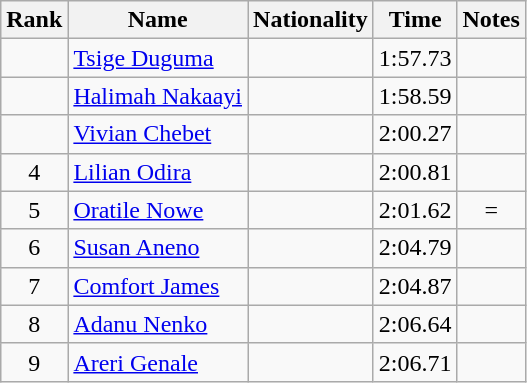<table class="wikitable sortable" style="text-align:center">
<tr>
<th>Rank</th>
<th>Name</th>
<th>Nationality</th>
<th>Time</th>
<th>Notes</th>
</tr>
<tr>
<td></td>
<td align=left><a href='#'>Tsige Duguma</a></td>
<td align=left></td>
<td>1:57.73</td>
<td></td>
</tr>
<tr>
<td></td>
<td align=left><a href='#'>Halimah Nakaayi</a></td>
<td align=left></td>
<td>1:58.59</td>
<td></td>
</tr>
<tr>
<td></td>
<td align=left><a href='#'>Vivian Chebet</a></td>
<td align=left></td>
<td>2:00.27</td>
<td></td>
</tr>
<tr>
<td>4</td>
<td align=left><a href='#'>Lilian Odira</a></td>
<td align=left></td>
<td>2:00.81</td>
<td></td>
</tr>
<tr>
<td>5</td>
<td align=left><a href='#'>Oratile Nowe</a></td>
<td align=left></td>
<td>2:01.62</td>
<td>=</td>
</tr>
<tr>
<td>6</td>
<td align=left><a href='#'>Susan Aneno</a></td>
<td align=left></td>
<td>2:04.79</td>
<td></td>
</tr>
<tr>
<td>7</td>
<td align=left><a href='#'>Comfort James</a></td>
<td align=left></td>
<td>2:04.87</td>
<td></td>
</tr>
<tr>
<td>8</td>
<td align=left><a href='#'>Adanu Nenko</a></td>
<td align=left></td>
<td>2:06.64</td>
<td></td>
</tr>
<tr>
<td>9</td>
<td align=left><a href='#'>Areri Genale</a></td>
<td align=left></td>
<td>2:06.71</td>
<td></td>
</tr>
</table>
